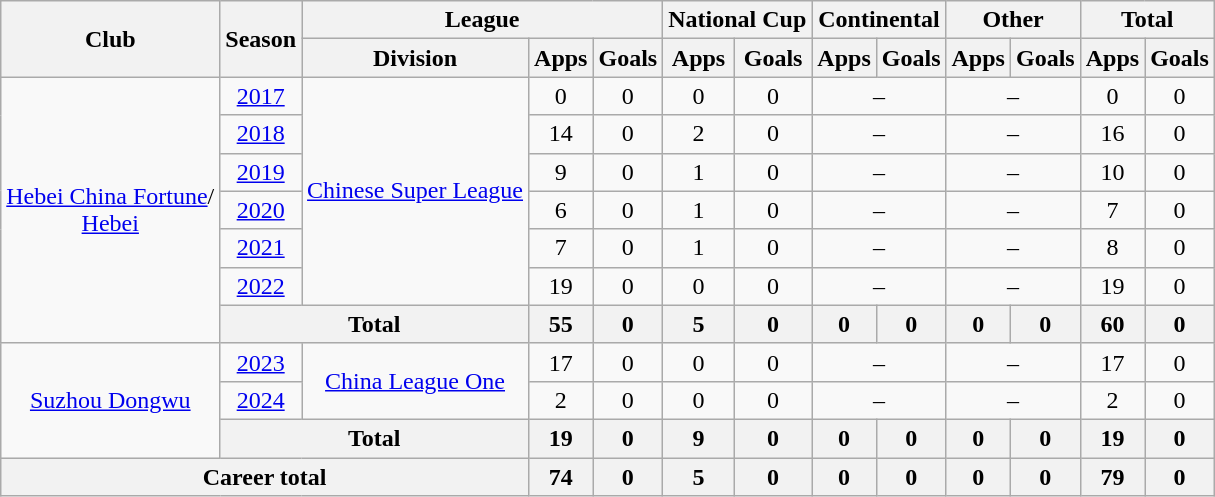<table class="wikitable" style="text-align: center">
<tr>
<th rowspan="2">Club</th>
<th rowspan="2">Season</th>
<th colspan="3">League</th>
<th colspan="2">National Cup</th>
<th colspan="2">Continental</th>
<th colspan="2">Other</th>
<th colspan="2">Total</th>
</tr>
<tr>
<th>Division</th>
<th>Apps</th>
<th>Goals</th>
<th>Apps</th>
<th>Goals</th>
<th>Apps</th>
<th>Goals</th>
<th>Apps</th>
<th>Goals</th>
<th>Apps</th>
<th>Goals</th>
</tr>
<tr>
<td rowspan="7"><a href='#'>Hebei China Fortune</a>/<br><a href='#'>Hebei</a></td>
<td><a href='#'>2017</a></td>
<td rowspan="6"><a href='#'>Chinese Super League</a></td>
<td>0</td>
<td>0</td>
<td>0</td>
<td>0</td>
<td colspan="2">–</td>
<td colspan="2">–</td>
<td>0</td>
<td>0</td>
</tr>
<tr>
<td><a href='#'>2018</a></td>
<td>14</td>
<td>0</td>
<td>2</td>
<td>0</td>
<td colspan="2">–</td>
<td colspan="2">–</td>
<td>16</td>
<td>0</td>
</tr>
<tr>
<td><a href='#'>2019</a></td>
<td>9</td>
<td>0</td>
<td>1</td>
<td>0</td>
<td colspan="2">–</td>
<td colspan="2">–</td>
<td>10</td>
<td>0</td>
</tr>
<tr>
<td><a href='#'>2020</a></td>
<td>6</td>
<td>0</td>
<td>1</td>
<td>0</td>
<td colspan="2">–</td>
<td colspan="2">–</td>
<td>7</td>
<td>0</td>
</tr>
<tr>
<td><a href='#'>2021</a></td>
<td>7</td>
<td>0</td>
<td>1</td>
<td>0</td>
<td colspan="2">–</td>
<td colspan="2">–</td>
<td>8</td>
<td>0</td>
</tr>
<tr>
<td><a href='#'>2022</a></td>
<td>19</td>
<td>0</td>
<td>0</td>
<td>0</td>
<td colspan="2">–</td>
<td colspan="2">–</td>
<td>19</td>
<td>0</td>
</tr>
<tr>
<th colspan="2"><strong>Total</strong></th>
<th>55</th>
<th>0</th>
<th>5</th>
<th>0</th>
<th>0</th>
<th>0</th>
<th>0</th>
<th>0</th>
<th>60</th>
<th>0</th>
</tr>
<tr>
<td rowspan="3"><a href='#'>Suzhou Dongwu</a></td>
<td><a href='#'>2023</a></td>
<td rowspan="2"><a href='#'>China League One</a></td>
<td>17</td>
<td>0</td>
<td>0</td>
<td>0</td>
<td colspan="2">–</td>
<td colspan="2">–</td>
<td>17</td>
<td>0</td>
</tr>
<tr>
<td><a href='#'>2024</a></td>
<td>2</td>
<td>0</td>
<td>0</td>
<td>0</td>
<td colspan="2">–</td>
<td colspan="2">–</td>
<td>2</td>
<td>0</td>
</tr>
<tr>
<th colspan="2"><strong>Total</strong></th>
<th>19</th>
<th>0</th>
<th>9</th>
<th>0</th>
<th>0</th>
<th>0</th>
<th>0</th>
<th>0</th>
<th>19</th>
<th>0</th>
</tr>
<tr>
<th colspan="3">Career total</th>
<th>74</th>
<th>0</th>
<th>5</th>
<th>0</th>
<th>0</th>
<th>0</th>
<th>0</th>
<th>0</th>
<th>79</th>
<th>0</th>
</tr>
</table>
